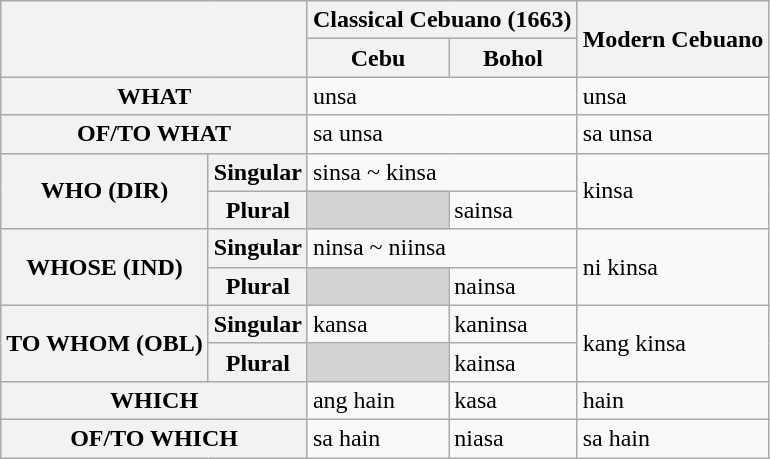<table class="wikitable">
<tr>
<th colspan="2" rowspan="2"></th>
<th colspan="2">Classical Cebuano (1663)</th>
<th rowspan="2">Modern Cebuano</th>
</tr>
<tr>
<th>Cebu</th>
<th>Bohol</th>
</tr>
<tr>
<th colspan="2"><strong>WHAT</strong></th>
<td colspan="2">unsa</td>
<td>unsa</td>
</tr>
<tr>
<th colspan="2">OF/TO WHAT</th>
<td colspan="2">sa unsa</td>
<td>sa unsa</td>
</tr>
<tr>
<th rowspan="2"><strong>WHO (DIR)</strong></th>
<th><strong>Singular</strong></th>
<td colspan="2">sinsa ~ kinsa</td>
<td rowspan="2">kinsa</td>
</tr>
<tr>
<th><strong>Plural</strong></th>
<td style="background: lightgray;"></td>
<td>sainsa</td>
</tr>
<tr>
<th rowspan="2"><strong>WHOSE (IND)</strong></th>
<th><strong>Singular</strong></th>
<td colspan="2">ninsa ~ niinsa</td>
<td rowspan="2">ni kinsa</td>
</tr>
<tr>
<th><strong>Plural</strong></th>
<td style="background: lightgray;"></td>
<td>nainsa</td>
</tr>
<tr>
<th rowspan="2"><strong>TO WHOM (OBL)</strong></th>
<th><strong>Singular</strong></th>
<td>kansa</td>
<td>kaninsa</td>
<td rowspan="2">kang kinsa</td>
</tr>
<tr>
<th><strong>Plural</strong></th>
<td style="background: lightgray;"></td>
<td>kainsa</td>
</tr>
<tr>
<th colspan="2">WHICH</th>
<td>ang hain</td>
<td>kasa</td>
<td>hain</td>
</tr>
<tr>
<th colspan="2">OF/TO WHICH</th>
<td>sa hain</td>
<td>niasa</td>
<td>sa hain</td>
</tr>
</table>
